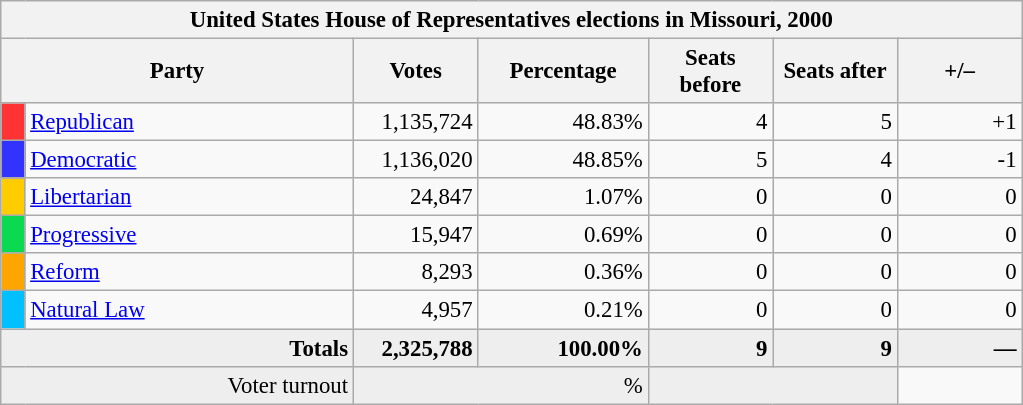<table class="wikitable" style="font-size: 95%;">
<tr>
<th colspan="7">United States House of Representatives elections in Missouri, 2000</th>
</tr>
<tr>
<th colspan=2 style="width: 15em">Party</th>
<th style="width: 5em">Votes</th>
<th style="width: 7em">Percentage</th>
<th style="width: 5em">Seats before</th>
<th style="width: 5em">Seats after</th>
<th style="width: 5em">+/–</th>
</tr>
<tr>
<th style="background-color:#FF3333; width: 3px"></th>
<td style="width: 130px"><a href='#'>Republican</a></td>
<td align="right">1,135,724</td>
<td align="right">48.83%</td>
<td align="right">4</td>
<td align="right">5</td>
<td align="right">+1</td>
</tr>
<tr>
<th style="background-color:#3333FF; width: 3px"></th>
<td style="width: 130px"><a href='#'>Democratic</a></td>
<td align="right">1,136,020</td>
<td align="right">48.85%</td>
<td align="right">5</td>
<td align="right">4</td>
<td align="right">-1</td>
</tr>
<tr>
<th style="background-color:#FFCC00; width: 3px"></th>
<td style="width: 130px"><a href='#'>Libertarian</a></td>
<td align="right">24,847</td>
<td align="right">1.07%</td>
<td align="right">0</td>
<td align="right">0</td>
<td align="right">0</td>
</tr>
<tr>
<th style="background-color:#0BDA51; width: 3px"></th>
<td style="width: 130px"><a href='#'>Progressive</a></td>
<td align="right">15,947</td>
<td align="right">0.69%</td>
<td align="right">0</td>
<td align="right">0</td>
<td align="right">0</td>
</tr>
<tr>
<th style="background-color:#FFA500; width: 3px"></th>
<td style="width: 130px"><a href='#'>Reform</a></td>
<td align="right">8,293</td>
<td align="right">0.36%</td>
<td align="right">0</td>
<td align="right">0</td>
<td align="right">0</td>
</tr>
<tr>
<th style="background-color:#00BFFF; width: 3px"></th>
<td style="width: 130px"><a href='#'>Natural Law</a></td>
<td align="right">4,957</td>
<td align="right">0.21%</td>
<td align="right">0</td>
<td align="right">0</td>
<td align="right">0</td>
</tr>
<tr bgcolor="#EEEEEE">
<td colspan="2" align="right"><strong>Totals</strong></td>
<td align="right"><strong>2,325,788</strong></td>
<td align="right"><strong>100.00%</strong></td>
<td align="right"><strong>9</strong></td>
<td align="right"><strong>9</strong></td>
<td align="right"><strong>—</strong></td>
</tr>
<tr bgcolor="#EEEEEE">
<td colspan="2" align="right">Voter turnout</td>
<td colspan="2" align="right">%</td>
<td colspan="2" align="right"></td>
</tr>
</table>
